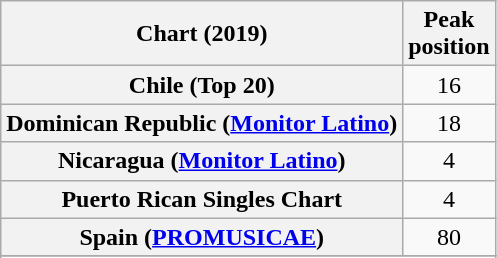<table class="wikitable sortable plainrowheaders" style="text-align:center">
<tr>
<th scope="col">Chart (2019)</th>
<th scope="col">Peak<br>position</th>
</tr>
<tr>
<th scope="row">Chile (Top 20) </th>
<td>16</td>
</tr>
<tr>
<th scope="row">Dominican Republic (<a href='#'>Monitor Latino</a>)</th>
<td>18</td>
</tr>
<tr>
<th scope="row">Nicaragua (<a href='#'>Monitor Latino</a>)</th>
<td>4</td>
</tr>
<tr>
<th scope="row">Puerto Rican Singles Chart</th>
<td>4</td>
</tr>
<tr>
<th scope="row">Spain (<a href='#'>PROMUSICAE</a>)</th>
<td>80</td>
</tr>
<tr>
</tr>
<tr>
</tr>
<tr>
</tr>
</table>
